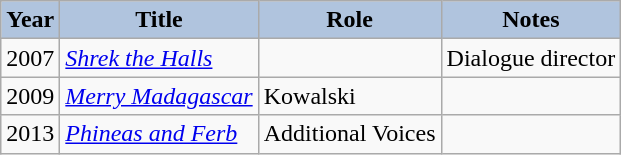<table class="wikitable">
<tr>
<th style="background:#B0C4DE;">Year</th>
<th style="background:#B0C4DE;">Title</th>
<th style="background:#B0C4DE;">Role</th>
<th style="background:#B0C4DE;">Notes</th>
</tr>
<tr>
<td>2007</td>
<td><em><a href='#'>Shrek the Halls</a></em></td>
<td></td>
<td>Dialogue director</td>
</tr>
<tr>
<td>2009</td>
<td><em><a href='#'>Merry Madagascar</a></em></td>
<td>Kowalski</td>
<td></td>
</tr>
<tr>
<td>2013</td>
<td><em><a href='#'>Phineas and Ferb</a></em></td>
<td>Additional Voices</td>
<td></td>
</tr>
</table>
